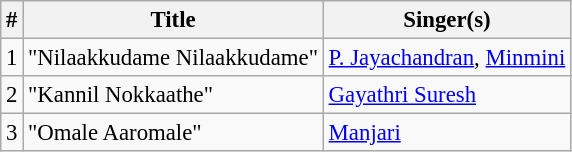<table class="wikitable" style="font-size:95%;">
<tr>
<th>#</th>
<th>Title</th>
<th>Singer(s)</th>
</tr>
<tr>
<td>1</td>
<td>"Nilaakkudame Nilaakkudame"</td>
<td><a href='#'>P. Jayachandran</a>, <a href='#'>Minmini</a></td>
</tr>
<tr>
<td>2</td>
<td>"Kannil Nokkaathe"</td>
<td><a href='#'>Gayathri Suresh</a></td>
</tr>
<tr>
<td>3</td>
<td>"Omale Aaromale"</td>
<td><a href='#'>Manjari</a></td>
</tr>
</table>
